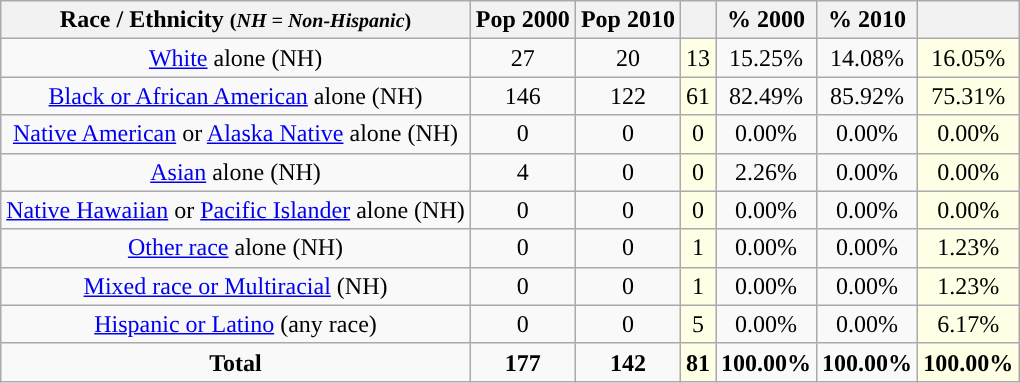<table class="wikitable" style="text-align:center;">
<tr>
<th>Race / Ethnicity <small>(<em>NH = Non-Hispanic</em>)</small></th>
<th>Pop 2000</th>
<th>Pop 2010</th>
<th></th>
<th>% 2000</th>
<th>% 2010</th>
<th></th>
</tr>
<tr>
<td><a href='#'>White</a> alone (NH)</td>
<td>27</td>
<td>20</td>
<td style='background: #ffffe6;'>13</td>
<td>15.25%</td>
<td>14.08%</td>
<td style='background: #ffffe6;'>16.05%</td>
</tr>
<tr>
<td><a href='#'>Black or African American</a> alone (NH)</td>
<td>146</td>
<td>122</td>
<td style='background: #ffffe6;'>61</td>
<td>82.49%</td>
<td>85.92%</td>
<td style='background: #ffffe6;'>75.31%</td>
</tr>
<tr>
<td><a href='#'>Native American</a> or <a href='#'>Alaska Native</a> alone (NH)</td>
<td>0</td>
<td>0</td>
<td style='background: #ffffe6;'>0</td>
<td>0.00%</td>
<td>0.00%</td>
<td style='background: #ffffe6;'>0.00%</td>
</tr>
<tr>
<td><a href='#'>Asian</a> alone (NH)</td>
<td>4</td>
<td>0</td>
<td style='background: #ffffe6;'>0</td>
<td>2.26%</td>
<td>0.00%</td>
<td style='background: #ffffe6;'>0.00%</td>
</tr>
<tr>
<td><a href='#'>Native Hawaiian</a> or <a href='#'>Pacific Islander</a> alone (NH)</td>
<td>0</td>
<td>0</td>
<td style='background: #ffffe6;'>0</td>
<td>0.00%</td>
<td>0.00%</td>
<td style='background: #ffffe6;'>0.00%</td>
</tr>
<tr>
<td><a href='#'>Other race</a> alone (NH)</td>
<td>0</td>
<td>0</td>
<td style='background: #ffffe6;'>1</td>
<td>0.00%</td>
<td>0.00%</td>
<td style='background: #ffffe6;'>1.23%</td>
</tr>
<tr>
<td><a href='#'>Mixed race or Multiracial</a> (NH)</td>
<td>0</td>
<td>0</td>
<td style='background: #ffffe6;'>1</td>
<td>0.00%</td>
<td>0.00%</td>
<td style='background: #ffffe6;'>1.23%</td>
</tr>
<tr>
<td><a href='#'>Hispanic or Latino</a> (any race)</td>
<td>0</td>
<td>0</td>
<td style='background: #ffffe6;'>5</td>
<td>0.00%</td>
<td>0.00%</td>
<td style='background: #ffffe6;'>6.17%</td>
</tr>
<tr>
<td><strong>Total</strong></td>
<td><strong>177</strong></td>
<td><strong>142</strong></td>
<td style='background: #ffffe6;'><strong>81</strong></td>
<td><strong>100.00%</strong></td>
<td><strong>100.00%</strong></td>
<td style='background: #ffffe6;'><strong>100.00%</strong></td>
</tr>
</table>
